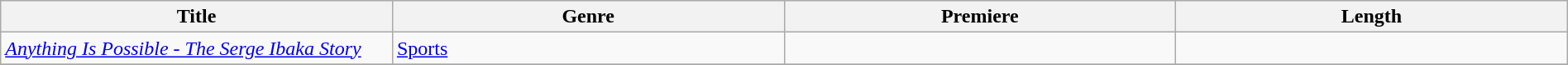<table class="wikitable sortable" style="width:100%;">
<tr>
<th style="width:25%;">Title</th>
<th style="width:25%;">Genre</th>
<th style="width:25%;">Premiere</th>
<th style="width:25%;">Length</th>
</tr>
<tr>
<td><em><a href='#'>Anything Is Possible - The Serge Ibaka Story</a></em></td>
<td><a href='#'>Sports</a></td>
<td></td>
<td><br></td>
</tr>
<tr>
</tr>
</table>
